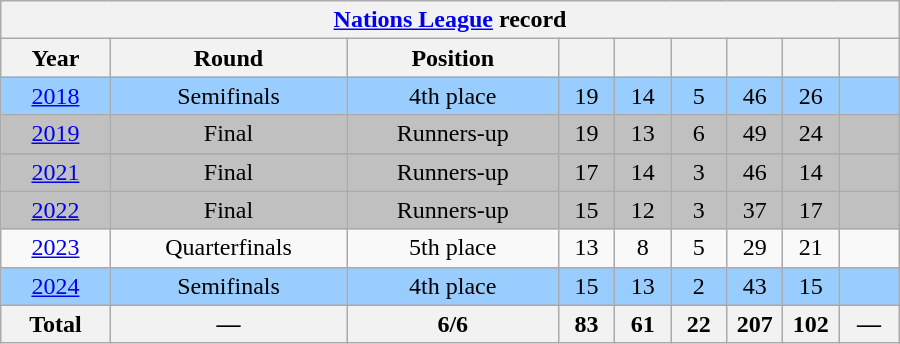<table class="wikitable" style="text-align: center;font-size:100%; width: 600px;">
<tr>
<th colspan=9><a href='#'>Nations League</a> record</th>
</tr>
<tr>
<th>Year</th>
<th>Round</th>
<th>Position</th>
<th width=30></th>
<th width=30></th>
<th width=30></th>
<th width=30></th>
<th width=30></th>
<th></th>
</tr>
<tr bgcolor=#9acdff>
<td> <a href='#'>2018</a></td>
<td>Semifinals</td>
<td>4th place</td>
<td>19</td>
<td>14</td>
<td>5</td>
<td>46</td>
<td>26</td>
<td></td>
</tr>
<tr bgcolor=silver>
<td> <a href='#'>2019</a></td>
<td>Final</td>
<td>Runners-up</td>
<td>19</td>
<td>13</td>
<td>6</td>
<td>49</td>
<td>24</td>
<td></td>
</tr>
<tr bgcolor=silver>
<td> <a href='#'>2021</a></td>
<td>Final</td>
<td>Runners-up</td>
<td>17</td>
<td>14</td>
<td>3</td>
<td>46</td>
<td>14</td>
<td></td>
</tr>
<tr bgcolor=silver>
<td> <a href='#'>2022</a></td>
<td>Final</td>
<td>Runners-up</td>
<td>15</td>
<td>12</td>
<td>3</td>
<td>37</td>
<td>17</td>
<td></td>
</tr>
<tr>
<td> <a href='#'>2023</a></td>
<td>Quarterfinals</td>
<td>5th place</td>
<td>13</td>
<td>8</td>
<td>5</td>
<td>29</td>
<td>21</td>
<td></td>
</tr>
<tr bgcolor=#9acdff>
<td> <a href='#'>2024</a></td>
<td>Semifinals</td>
<td>4th place</td>
<td>15</td>
<td>13</td>
<td>2</td>
<td>43</td>
<td>15</td>
<td></td>
</tr>
<tr>
<th>Total</th>
<th>—</th>
<th>6/6</th>
<th>83</th>
<th>61</th>
<th>22</th>
<th>207</th>
<th>102</th>
<th>—</th>
</tr>
</table>
